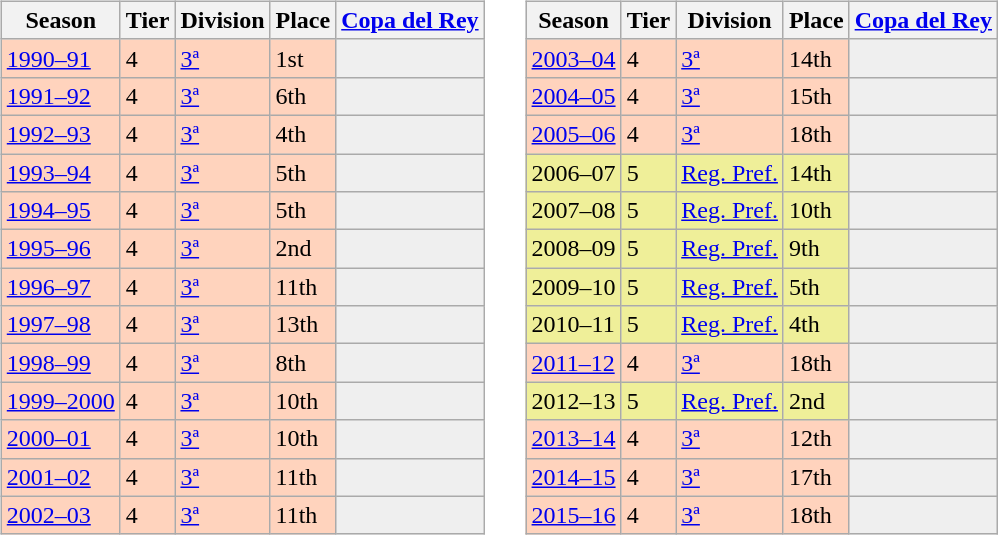<table>
<tr>
<td valign="top" width=49%><br><table class="wikitable">
<tr style="background:#f0f6fa;">
<th>Season</th>
<th>Tier</th>
<th>Division</th>
<th>Place</th>
<th><a href='#'>Copa del Rey</a></th>
</tr>
<tr>
<td style="background:#FFD3BD;"><a href='#'>1990–91</a></td>
<td style="background:#FFD3BD;">4</td>
<td style="background:#FFD3BD;"><a href='#'>3ª</a></td>
<td style="background:#FFD3BD;">1st</td>
<th style="background:#efefef;"></th>
</tr>
<tr>
<td style="background:#FFD3BD;"><a href='#'>1991–92</a></td>
<td style="background:#FFD3BD;">4</td>
<td style="background:#FFD3BD;"><a href='#'>3ª</a></td>
<td style="background:#FFD3BD;">6th</td>
<th style="background:#efefef;"></th>
</tr>
<tr>
<td style="background:#FFD3BD;"><a href='#'>1992–93</a></td>
<td style="background:#FFD3BD;">4</td>
<td style="background:#FFD3BD;"><a href='#'>3ª</a></td>
<td style="background:#FFD3BD;">4th</td>
<th style="background:#efefef;"></th>
</tr>
<tr>
<td style="background:#FFD3BD;"><a href='#'>1993–94</a></td>
<td style="background:#FFD3BD;">4</td>
<td style="background:#FFD3BD;"><a href='#'>3ª</a></td>
<td style="background:#FFD3BD;">5th</td>
<th style="background:#efefef;"></th>
</tr>
<tr>
<td style="background:#FFD3BD;"><a href='#'>1994–95</a></td>
<td style="background:#FFD3BD;">4</td>
<td style="background:#FFD3BD;"><a href='#'>3ª</a></td>
<td style="background:#FFD3BD;">5th</td>
<th style="background:#efefef;"></th>
</tr>
<tr>
<td style="background:#FFD3BD;"><a href='#'>1995–96</a></td>
<td style="background:#FFD3BD;">4</td>
<td style="background:#FFD3BD;"><a href='#'>3ª</a></td>
<td style="background:#FFD3BD;">2nd</td>
<th style="background:#efefef;"></th>
</tr>
<tr>
<td style="background:#FFD3BD;"><a href='#'>1996–97</a></td>
<td style="background:#FFD3BD;">4</td>
<td style="background:#FFD3BD;"><a href='#'>3ª</a></td>
<td style="background:#FFD3BD;">11th</td>
<th style="background:#efefef;"></th>
</tr>
<tr>
<td style="background:#FFD3BD;"><a href='#'>1997–98</a></td>
<td style="background:#FFD3BD;">4</td>
<td style="background:#FFD3BD;"><a href='#'>3ª</a></td>
<td style="background:#FFD3BD;">13th</td>
<th style="background:#efefef;"></th>
</tr>
<tr>
<td style="background:#FFD3BD;"><a href='#'>1998–99</a></td>
<td style="background:#FFD3BD;">4</td>
<td style="background:#FFD3BD;"><a href='#'>3ª</a></td>
<td style="background:#FFD3BD;">8th</td>
<th style="background:#efefef;"></th>
</tr>
<tr>
<td style="background:#FFD3BD;"><a href='#'>1999–2000</a></td>
<td style="background:#FFD3BD;">4</td>
<td style="background:#FFD3BD;"><a href='#'>3ª</a></td>
<td style="background:#FFD3BD;">10th</td>
<th style="background:#efefef;"></th>
</tr>
<tr>
<td style="background:#FFD3BD;"><a href='#'>2000–01</a></td>
<td style="background:#FFD3BD;">4</td>
<td style="background:#FFD3BD;"><a href='#'>3ª</a></td>
<td style="background:#FFD3BD;">10th</td>
<th style="background:#efefef;"></th>
</tr>
<tr>
<td style="background:#FFD3BD;"><a href='#'>2001–02</a></td>
<td style="background:#FFD3BD;">4</td>
<td style="background:#FFD3BD;"><a href='#'>3ª</a></td>
<td style="background:#FFD3BD;">11th</td>
<th style="background:#efefef;"></th>
</tr>
<tr>
<td style="background:#FFD3BD;"><a href='#'>2002–03</a></td>
<td style="background:#FFD3BD;">4</td>
<td style="background:#FFD3BD;"><a href='#'>3ª</a></td>
<td style="background:#FFD3BD;">11th</td>
<th style="background:#efefef;"></th>
</tr>
</table>
</td>
<td valign="top" width=49%><br><table class="wikitable">
<tr style="background:#f0f6fa;">
<th>Season</th>
<th>Tier</th>
<th>Division</th>
<th>Place</th>
<th><a href='#'>Copa del Rey</a></th>
</tr>
<tr>
<td style="background:#FFD3BD;"><a href='#'>2003–04</a></td>
<td style="background:#FFD3BD;">4</td>
<td style="background:#FFD3BD;"><a href='#'>3ª</a></td>
<td style="background:#FFD3BD;">14th</td>
<th style="background:#efefef;"></th>
</tr>
<tr>
<td style="background:#FFD3BD;"><a href='#'>2004–05</a></td>
<td style="background:#FFD3BD;">4</td>
<td style="background:#FFD3BD;"><a href='#'>3ª</a></td>
<td style="background:#FFD3BD;">15th</td>
<th style="background:#efefef;"></th>
</tr>
<tr>
<td style="background:#FFD3BD;"><a href='#'>2005–06</a></td>
<td style="background:#FFD3BD;">4</td>
<td style="background:#FFD3BD;"><a href='#'>3ª</a></td>
<td style="background:#FFD3BD;">18th</td>
<th style="background:#efefef;"></th>
</tr>
<tr>
<td style="background:#EFEF99;">2006–07</td>
<td style="background:#EFEF99;">5</td>
<td style="background:#EFEF99;"><a href='#'>Reg. Pref.</a></td>
<td style="background:#EFEF99;">14th</td>
<th style="background:#efefef;"></th>
</tr>
<tr>
<td style="background:#EFEF99;">2007–08</td>
<td style="background:#EFEF99;">5</td>
<td style="background:#EFEF99;"><a href='#'>Reg. Pref.</a></td>
<td style="background:#EFEF99;">10th</td>
<th style="background:#efefef;"></th>
</tr>
<tr>
<td style="background:#EFEF99;">2008–09</td>
<td style="background:#EFEF99;">5</td>
<td style="background:#EFEF99;"><a href='#'>Reg. Pref.</a></td>
<td style="background:#EFEF99;">9th</td>
<th style="background:#efefef;"></th>
</tr>
<tr>
<td style="background:#EFEF99;">2009–10</td>
<td style="background:#EFEF99;">5</td>
<td style="background:#EFEF99;"><a href='#'>Reg. Pref.</a></td>
<td style="background:#EFEF99;">5th</td>
<th style="background:#efefef;"></th>
</tr>
<tr>
<td style="background:#EFEF99;">2010–11</td>
<td style="background:#EFEF99;">5</td>
<td style="background:#EFEF99;"><a href='#'>Reg. Pref.</a></td>
<td style="background:#EFEF99;">4th</td>
<th style="background:#efefef;"></th>
</tr>
<tr>
<td style="background:#FFD3BD;"><a href='#'>2011–12</a></td>
<td style="background:#FFD3BD;">4</td>
<td style="background:#FFD3BD;"><a href='#'>3ª</a></td>
<td style="background:#FFD3BD;">18th</td>
<td style="background:#efefef;"></td>
</tr>
<tr>
<td style="background:#EFEF99;">2012–13</td>
<td style="background:#EFEF99;">5</td>
<td style="background:#EFEF99;"><a href='#'>Reg. Pref.</a></td>
<td style="background:#EFEF99;">2nd</td>
<th style="background:#efefef;"></th>
</tr>
<tr>
<td style="background:#FFD3BD;"><a href='#'>2013–14</a></td>
<td style="background:#FFD3BD;">4</td>
<td style="background:#FFD3BD;"><a href='#'>3ª</a></td>
<td style="background:#FFD3BD;">12th</td>
<td style="background:#efefef;"></td>
</tr>
<tr>
<td style="background:#FFD3BD;"><a href='#'>2014–15</a></td>
<td style="background:#FFD3BD;">4</td>
<td style="background:#FFD3BD;"><a href='#'>3ª</a></td>
<td style="background:#FFD3BD;">17th</td>
<td style="background:#efefef;"></td>
</tr>
<tr>
<td style="background:#FFD3BD;"><a href='#'>2015–16</a></td>
<td style="background:#FFD3BD;">4</td>
<td style="background:#FFD3BD;"><a href='#'>3ª</a></td>
<td style="background:#FFD3BD;">18th</td>
<td style="background:#efefef;"></td>
</tr>
</table>
</td>
</tr>
</table>
